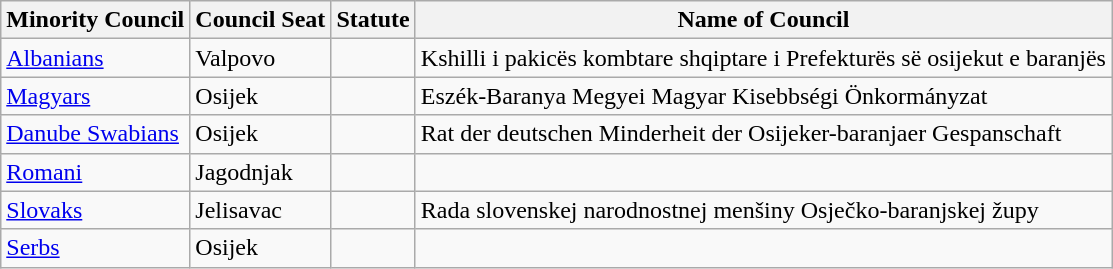<table class="wikitable">
<tr>
<th>Minority Council</th>
<th>Council Seat</th>
<th>Statute</th>
<th>Name of Council</th>
</tr>
<tr>
<td><a href='#'>Albanians</a></td>
<td>Valpovo</td>
<td></td>
<td>Kshilli i pakicës kombtare shqiptare i Prefekturës së osijekut e baranjës</td>
</tr>
<tr>
<td><a href='#'>Magyars</a></td>
<td>Osijek</td>
<td></td>
<td>Eszék-Baranya Megyei Magyar Kisebbségi Önkormányzat</td>
</tr>
<tr>
<td><a href='#'>Danube Swabians</a></td>
<td>Osijek</td>
<td></td>
<td>Rat der deutschen Minderheit der Osijeker-baranjaer Gespanschaft</td>
</tr>
<tr>
<td><a href='#'>Romani</a></td>
<td>Jagodnjak</td>
<td></td>
<td></td>
</tr>
<tr>
<td><a href='#'>Slovaks</a></td>
<td>Jelisavac</td>
<td></td>
<td>Rada slovenskej narodnostnej menšiny Osječko-baranjskej župy</td>
</tr>
<tr>
<td><a href='#'>Serbs</a></td>
<td>Osijek</td>
<td></td>
<td></td>
</tr>
</table>
